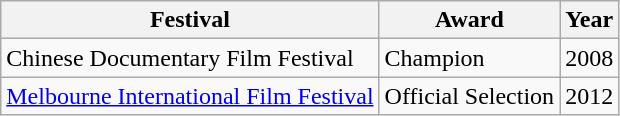<table class="wikitable">
<tr>
<th>Festival</th>
<th>Award</th>
<th>Year</th>
</tr>
<tr>
<td>Chinese Documentary Film Festival</td>
<td>Champion</td>
<td>2008</td>
</tr>
<tr>
<td><a href='#'>Melbourne International Film Festival</a></td>
<td>Official Selection</td>
<td>2012</td>
</tr>
</table>
